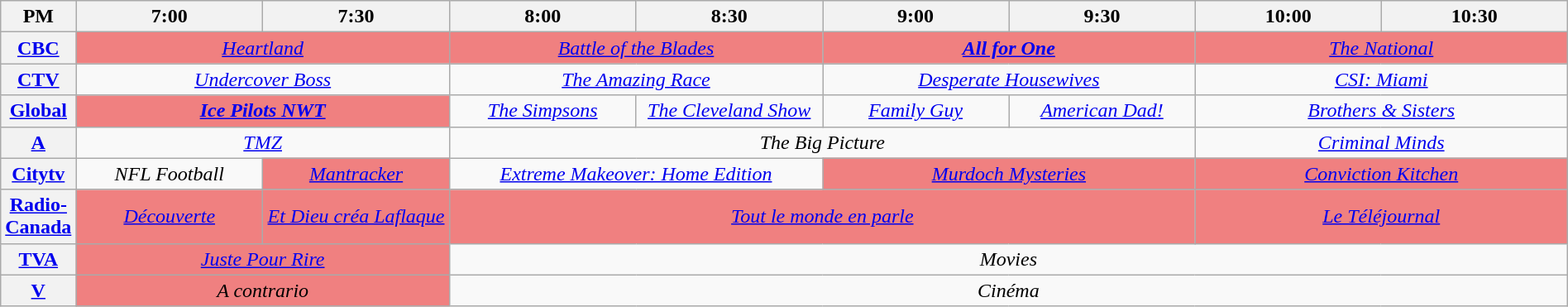<table class="wikitable" width="100%">
<tr>
<th width="4%">PM</th>
<th width="12%">7:00</th>
<th width="12%">7:30</th>
<th width="12%">8:00</th>
<th width="12%">8:30</th>
<th width="12%">9:00</th>
<th width="12%">9:30</th>
<th width="12%">10:00</th>
<th width="12%">10:30</th>
</tr>
<tr align="center">
<th><a href='#'>CBC</a></th>
<td colspan="2" bgcolor="#F08080"><em><a href='#'>Heartland</a></em></td>
<td colspan="2" bgcolor="#F08080"><em><a href='#'>Battle of the Blades</a></em></td>
<td colspan="2" bgcolor="#F08080"><strong><em><a href='#'>All for One</a></em></strong></td>
<td colspan="2" bgcolor="#F08080"><em><a href='#'>The National</a></em></td>
</tr>
<tr align="center">
<th><a href='#'>CTV</a></th>
<td colspan="2"><em><a href='#'>Undercover Boss</a></em></td>
<td colspan="2"><em><a href='#'>The Amazing Race</a></em></td>
<td colspan="2"><em><a href='#'>Desperate Housewives</a></em></td>
<td colspan="2"><em><a href='#'>CSI: Miami</a></em></td>
</tr>
<tr align="center">
<th><a href='#'>Global</a></th>
<td colspan="2" bgcolor="#F08080"><strong><em><a href='#'>Ice Pilots NWT</a></em></strong></td>
<td colspan="1" align=center><em><a href='#'>The Simpsons</a></em></td>
<td colspan="1" align=center><em><a href='#'>The Cleveland Show</a></em></td>
<td colspan="1" align=center><em><a href='#'>Family Guy</a></em></td>
<td colspan="1" align=center><em><a href='#'>American Dad!</a></em></td>
<td colspan="2" align=center><em><a href='#'>Brothers & Sisters</a></em></td>
</tr>
<tr align="center">
<th><a href='#'>A</a></th>
<td colspan="2"><em><a href='#'>TMZ</a></em></td>
<td colspan="4"><em>The Big Picture</em></td>
<td colspan="2"><em><a href='#'>Criminal Minds</a></em></td>
</tr>
<tr align="center">
<th><a href='#'>Citytv</a></th>
<td colspan="1" align=center><em>NFL Football</em></td>
<td colspan="1" align=center bgcolor="#F08080"><em><a href='#'>Mantracker</a></em></td>
<td colspan="2" align=center><em><a href='#'>Extreme Makeover: Home Edition</a></em></td>
<td colspan="2" align=center bgcolor="#F08080"><em><a href='#'>Murdoch Mysteries</a></em></td>
<td colspan="2" align=center bgcolor="#F08080"><em><a href='#'>Conviction Kitchen</a></em></td>
</tr>
<tr align="center">
<th><a href='#'>Radio-Canada</a></th>
<td align=center bgcolor="#F08080"><em><a href='#'>Découverte</a></em></td>
<td align=center bgcolor="#F08080"><em><a href='#'>Et Dieu créa Laflaque</a></em></td>
<td colspan="4" align=center bgcolor="#F08080"><em><a href='#'>Tout le monde en parle</a></em></td>
<td colspan="2" align=center bgcolor="#F08080"><em><a href='#'>Le Téléjournal</a></em></td>
</tr>
<tr align="center">
<th><a href='#'>TVA</a></th>
<td colspan="2" align=center bgcolor="#F08080"><em><a href='#'>Juste Pour Rire</a></em></td>
<td colspan="6" align=center><em>Movies</em></td>
</tr>
<tr align="center">
<th><a href='#'>V</a></th>
<td colspan="2" align=center bgcolor="#F08080"><em>A contrario</em></td>
<td colspan="6" align=center><em>Cinéma</em></td>
</tr>
</table>
